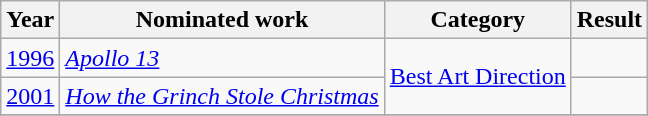<table class="wikitable sortable">
<tr>
<th>Year</th>
<th>Nominated work</th>
<th>Category</th>
<th>Result</th>
</tr>
<tr>
<td><a href='#'>1996</a></td>
<td><em><a href='#'>Apollo 13</a></em></td>
<td rowspan="2"><a href='#'>Best Art Direction</a></td>
<td></td>
</tr>
<tr>
<td><a href='#'>2001</a></td>
<td><em><a href='#'>How the Grinch Stole Christmas</a></em></td>
<td></td>
</tr>
<tr>
</tr>
</table>
